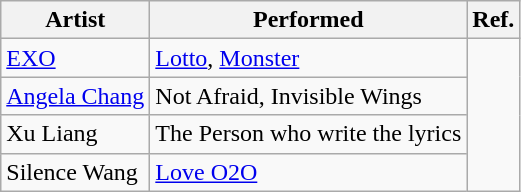<table class="wikitable">
<tr>
<th>Artist</th>
<th>Performed</th>
<th>Ref.</th>
</tr>
<tr>
<td><a href='#'>EXO</a></td>
<td><a href='#'>Lotto</a>, <a href='#'>Monster</a></td>
<td rowspan="4"></td>
</tr>
<tr>
<td><a href='#'>Angela Chang</a></td>
<td>Not Afraid, Invisible Wings</td>
</tr>
<tr>
<td>Xu Liang</td>
<td>The Person who write the lyrics</td>
</tr>
<tr>
<td>Silence Wang</td>
<td><a href='#'>Love O2O</a></td>
</tr>
</table>
